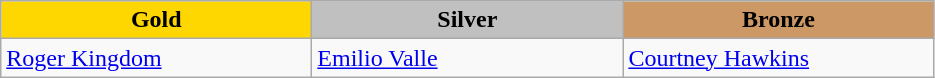<table class="wikitable" style="text-align:left">
<tr align="center">
<td width=200 bgcolor=gold><strong>Gold</strong></td>
<td width=200 bgcolor=silver><strong>Silver</strong></td>
<td width=200 bgcolor=CC9966><strong>Bronze</strong></td>
</tr>
<tr>
<td><a href='#'>Roger Kingdom</a><br><em></em></td>
<td><a href='#'>Emilio Valle</a><br><em></em></td>
<td><a href='#'>Courtney Hawkins</a><br><em></em></td>
</tr>
</table>
